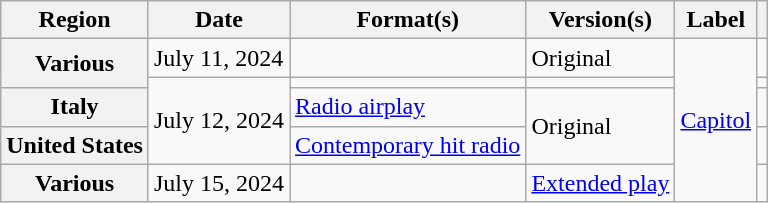<table class="wikitable plainrowheaders">
<tr>
<th scope="col">Region</th>
<th scope="col">Date</th>
<th scope="col">Format(s)</th>
<th scope="col">Version(s)</th>
<th scope="col">Label</th>
<th scope="col"></th>
</tr>
<tr>
<th scope="row" rowspan="2">Various</th>
<td>July 11, 2024</td>
<td></td>
<td>Original</td>
<td rowspan="5"><a href='#'>Capitol</a></td>
<td style="text-align:center;"></td>
</tr>
<tr>
<td rowspan="3">July 12, 2024</td>
<td></td>
<td></td>
<td style="text-align:center;"></td>
</tr>
<tr>
<th scope="row">Italy</th>
<td><a href='#'>Radio airplay</a></td>
<td rowspan="2">Original</td>
<td style="text-align:center;"></td>
</tr>
<tr>
<th scope="row">United States</th>
<td><a href='#'>Contemporary hit radio</a></td>
<td style="text-align:center;"></td>
</tr>
<tr>
<th scope="row">Various</th>
<td>July 15, 2024</td>
<td></td>
<td><a href='#'>Extended play</a></td>
<td style="text-align:center;"></td>
</tr>
</table>
